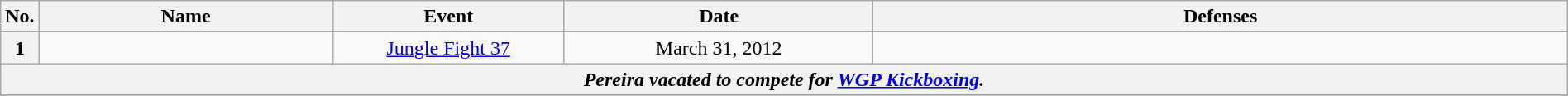<table class="wikitable" width=100%>
<tr>
<th width=1%>No.</th>
<th width=19%>Name</th>
<th width=15%>Event</th>
<th width=20%>Date</th>
<th width=45%>Defenses</th>
</tr>
<tr>
<th>1</th>
<td align=left><br></td>
<td align=center><a href='#'>Jungle Fight 37</a> <br></td>
<td align=center>March 31, 2012</td>
<td></td>
</tr>
<tr>
<th colspan=6 align=center><em>Pereira vacated to compete for <a href='#'>WGP Kickboxing</a>.</em></th>
</tr>
<tr>
</tr>
</table>
